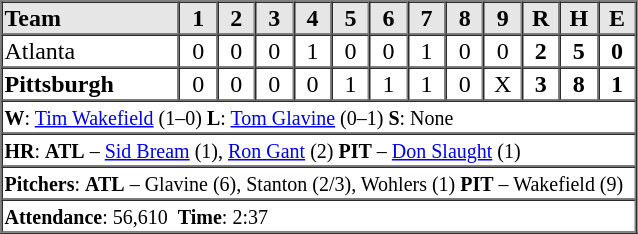<table border="1" cellspacing="0"  style="width:425px; margin-left:3em;">
<tr style="text-align:center; background:#e6e6e6;">
<th style="text-align:left; width:28%;">Team</th>
<th width=6%>1</th>
<th width=6%>2</th>
<th width=6%>3</th>
<th width=6%>4</th>
<th width=6%>5</th>
<th width=6%>6</th>
<th width=6%>7</th>
<th width=6%>8</th>
<th width=6%>9</th>
<th width=6%>R</th>
<th width=6%>H</th>
<th width=6%>E</th>
</tr>
<tr style="text-align:center;">
<td align=left>Atlanta</td>
<td>0</td>
<td>0</td>
<td>0</td>
<td>1</td>
<td>0</td>
<td>0</td>
<td>1</td>
<td>0</td>
<td>0</td>
<td><strong>2</strong></td>
<td><strong>5</strong></td>
<td><strong>0</strong></td>
</tr>
<tr style="text-align:center;">
<td align=left><strong>Pittsburgh</strong></td>
<td>0</td>
<td>0</td>
<td>0</td>
<td>0</td>
<td>1</td>
<td>1</td>
<td>1</td>
<td>0</td>
<td>X</td>
<td><strong>3</strong></td>
<td><strong>8</strong></td>
<td><strong>1</strong></td>
</tr>
<tr style="text-align:left;">
<td colspan=13><small><strong>W</strong>: <a href='#'>Tim Wakefield</a> (1–0)   <strong>L</strong>: <a href='#'>Tom Glavine</a> (0–1)   <strong>S</strong>: None</small></td>
</tr>
<tr style="text-align:left;">
<td colspan=13><small><strong>HR</strong>: <strong>ATL</strong> – <a href='#'>Sid Bream</a> (1), <a href='#'>Ron Gant</a> (2)  <strong>PIT</strong> – <a href='#'>Don Slaught</a> (1)</small></td>
</tr>
<tr style="text-align:left;">
<td colspan=13><small><strong>Pitchers</strong>: <strong>ATL</strong> – Glavine (6), Stanton (2/3), Wohlers (1)  <strong>PIT</strong> – Wakefield (9)</small></td>
</tr>
<tr style="text-align:left;">
<td colspan=13><small><strong>Attendance</strong>: 56,610  <strong>Time</strong>: 2:37</small></td>
</tr>
</table>
